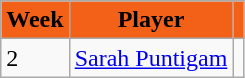<table class=wikitable>
<tr>
<th style="background:#f36018; color:black;">Week</th>
<th style="background:#f36018; color:black;">Player</th>
<th style="background:#f36018; color:black;"></th>
</tr>
<tr>
<td>2</td>
<td> <a href='#'>Sarah Puntigam</a></td>
<td align=center></td>
</tr>
</table>
